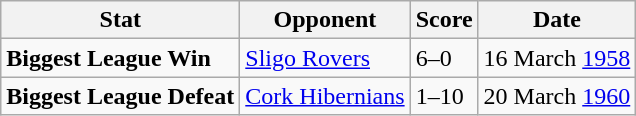<table class="wikitable">
<tr>
<th>Stat</th>
<th>Opponent</th>
<th>Score</th>
<th>Date</th>
</tr>
<tr>
<td><strong>Biggest League Win</strong></td>
<td><a href='#'>Sligo Rovers</a></td>
<td>6–0</td>
<td>16 March <a href='#'>1958</a></td>
</tr>
<tr>
<td><strong>Biggest League Defeat</strong></td>
<td><a href='#'>Cork Hibernians</a></td>
<td>1–10</td>
<td>20 March <a href='#'>1960</a></td>
</tr>
</table>
